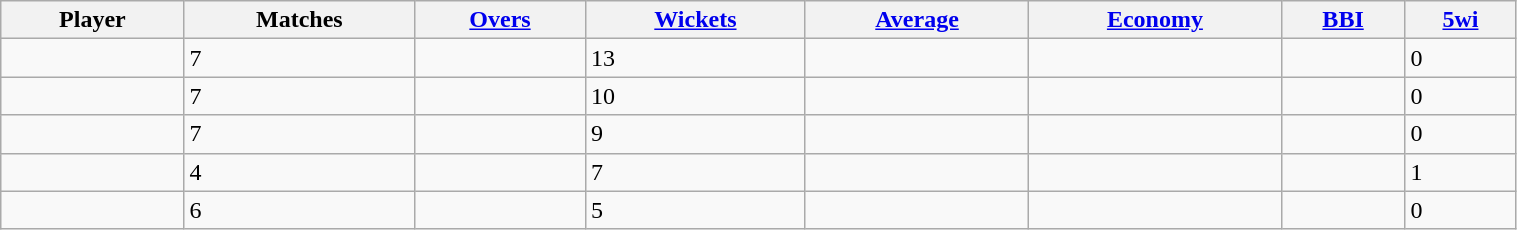<table class="wikitable sortable" style="width:80%;">
<tr>
<th>Player</th>
<th>Matches</th>
<th><a href='#'>Overs</a></th>
<th><a href='#'>Wickets</a></th>
<th><a href='#'>Average</a></th>
<th><a href='#'>Economy</a></th>
<th><a href='#'>BBI</a></th>
<th><a href='#'>5wi</a></th>
</tr>
<tr>
<td></td>
<td>7</td>
<td></td>
<td>13</td>
<td></td>
<td></td>
<td></td>
<td>0</td>
</tr>
<tr>
<td></td>
<td>7</td>
<td></td>
<td>10</td>
<td></td>
<td></td>
<td></td>
<td>0</td>
</tr>
<tr>
<td></td>
<td>7</td>
<td></td>
<td>9</td>
<td></td>
<td></td>
<td></td>
<td>0</td>
</tr>
<tr>
<td></td>
<td>4</td>
<td></td>
<td>7</td>
<td></td>
<td></td>
<td></td>
<td>1</td>
</tr>
<tr>
<td></td>
<td>6</td>
<td></td>
<td>5</td>
<td></td>
<td></td>
<td></td>
<td>0</td>
</tr>
</table>
